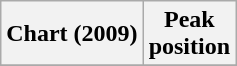<table class="wikitable plainrowheaders" style="text-align:center">
<tr>
<th scope="col">Chart (2009)</th>
<th scope="col">Peak<br>position</th>
</tr>
<tr>
</tr>
</table>
